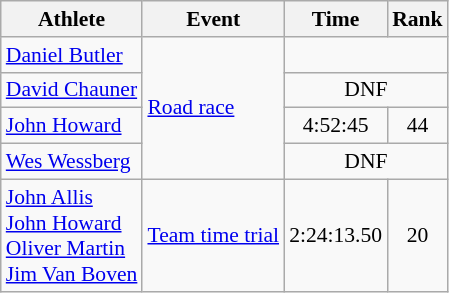<table class=wikitable style=font-size:90%;text-align:center>
<tr>
<th>Athlete</th>
<th>Event</th>
<th>Time</th>
<th>Rank</th>
</tr>
<tr>
<td align=left><a href='#'>Daniel Butler</a></td>
<td align=left rowspan=4><a href='#'>Road race</a></td>
<td colspan=2></td>
</tr>
<tr>
<td align=left><a href='#'>David Chauner</a></td>
<td colspan=2>DNF</td>
</tr>
<tr>
<td align=left><a href='#'>John Howard</a></td>
<td>4:52:45</td>
<td>44</td>
</tr>
<tr>
<td align=left><a href='#'>Wes Wessberg</a></td>
<td colspan=2>DNF</td>
</tr>
<tr>
<td align=left><a href='#'>John Allis</a><br><a href='#'>John Howard</a><br><a href='#'>Oliver Martin</a><br><a href='#'>Jim Van Boven</a></td>
<td align=left><a href='#'>Team time trial</a></td>
<td>2:24:13.50</td>
<td>20</td>
</tr>
</table>
